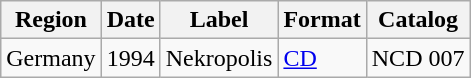<table class="wikitable">
<tr>
<th>Region</th>
<th>Date</th>
<th>Label</th>
<th>Format</th>
<th>Catalog</th>
</tr>
<tr>
<td>Germany</td>
<td>1994</td>
<td>Nekropolis</td>
<td><a href='#'>CD</a></td>
<td>NCD 007</td>
</tr>
</table>
